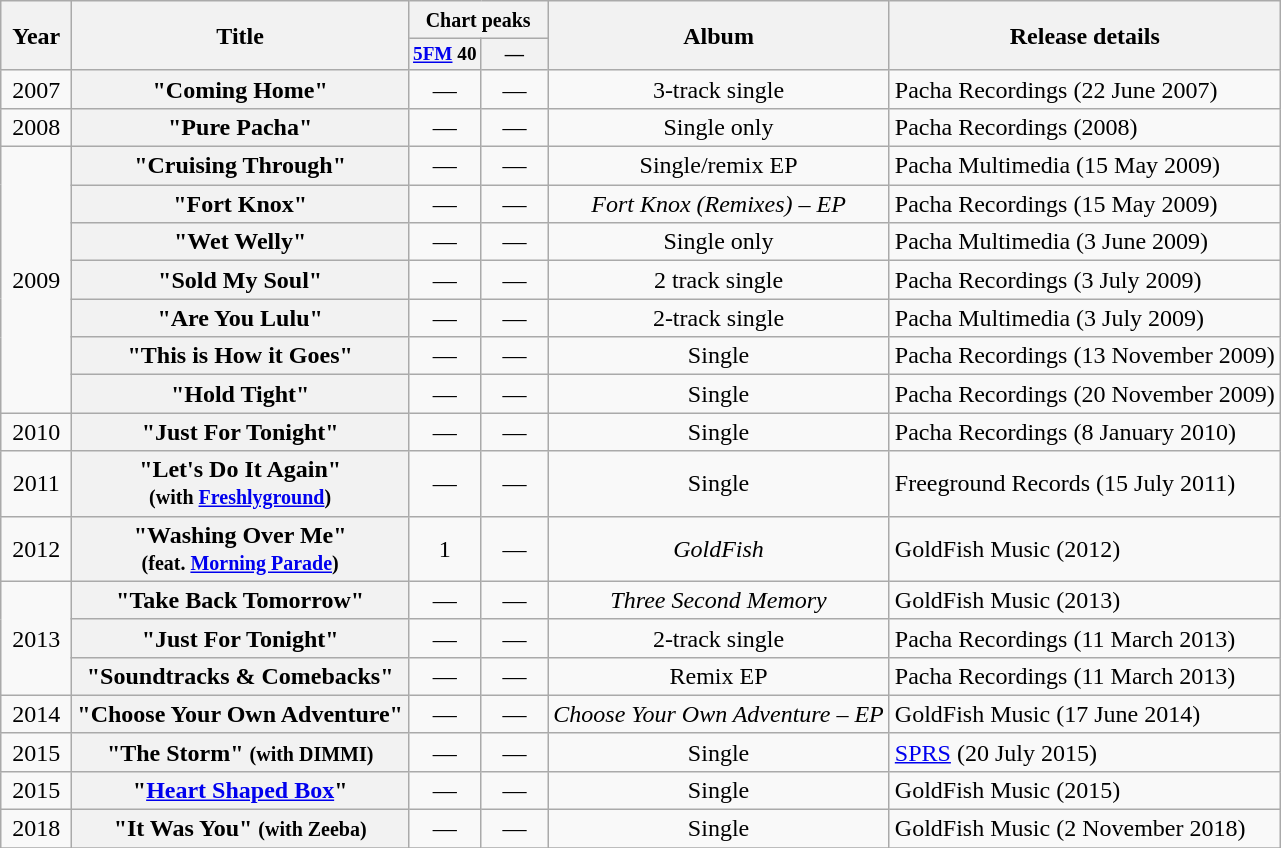<table class="wikitable plainrowheaders" style="text-align:center;">
<tr>
<th scope="col" rowspan="2" style="width:2.5em;">Year</th>
<th scope="col" rowspan="2">Title</th>
<th scope="col" colspan="2"><small>Chart peaks</small></th>
<th scope="col" rowspan="2">Album</th>
<th scope="col" rowspan="2">Release details</th>
</tr>
<tr>
<th style="font-size:80%;"><a href='#'>5FM</a> 40</th>
<th style="width:3em;font-size:80%;">—</th>
</tr>
<tr>
<td>2007</td>
<th scope="row">"Coming Home"</th>
<td>—</td>
<td>—</td>
<td>3-track single</td>
<td align=left>Pacha Recordings (22 June 2007)</td>
</tr>
<tr>
<td>2008</td>
<th scope="row">"Pure Pacha"</th>
<td>—</td>
<td>—</td>
<td>Single only</td>
<td align=left>Pacha Recordings (2008)</td>
</tr>
<tr>
<td rowspan="7">2009</td>
<th scope="row">"Cruising Through"</th>
<td>—</td>
<td>—</td>
<td>Single/remix EP</td>
<td align=left>Pacha Multimedia (15 May 2009)</td>
</tr>
<tr>
<th scope="row">"Fort Knox"</th>
<td>—</td>
<td>—</td>
<td><em>Fort Knox (Remixes) – EP</em></td>
<td align=left>Pacha Recordings (15 May 2009)</td>
</tr>
<tr>
<th scope="row">"Wet Welly"</th>
<td>—</td>
<td>—</td>
<td>Single only</td>
<td align=left>Pacha Multimedia (3 June 2009)</td>
</tr>
<tr>
<th scope="row">"Sold My Soul"</th>
<td>—</td>
<td>—</td>
<td>2 track single</td>
<td align=left>Pacha Recordings (3 July 2009)</td>
</tr>
<tr>
<th scope="row">"Are You Lulu"</th>
<td>—</td>
<td>—</td>
<td>2-track single</td>
<td align=left>Pacha Multimedia (3 July 2009)</td>
</tr>
<tr>
<th scope="row">"This is How it Goes"</th>
<td>—</td>
<td>—</td>
<td>Single</td>
<td align=left>Pacha Recordings (13 November 2009)</td>
</tr>
<tr>
<th scope="row">"Hold Tight"</th>
<td>—</td>
<td>—</td>
<td>Single</td>
<td align=left>Pacha Recordings (20 November 2009)</td>
</tr>
<tr>
<td>2010</td>
<th scope="row">"Just For Tonight"</th>
<td>—</td>
<td>—</td>
<td>Single</td>
<td align=left>Pacha Recordings (8 January 2010)</td>
</tr>
<tr>
<td>2011</td>
<th scope="row">"Let's Do It Again"<br><small>(with <a href='#'>Freshlyground</a>)</small></th>
<td>—</td>
<td>—</td>
<td>Single</td>
<td align=left>Freeground Records (15 July 2011)</td>
</tr>
<tr>
<td>2012</td>
<th scope="row">"Washing Over Me"<br><small>(feat. <a href='#'>Morning Parade</a>)</small></th>
<td>1</td>
<td>—</td>
<td><em>GoldFish</em></td>
<td align=left>GoldFish Music (2012)</td>
</tr>
<tr>
<td rowspan="3">2013</td>
<th scope="row">"Take Back Tomorrow"</th>
<td>—</td>
<td>—</td>
<td><em>Three Second Memory</em></td>
<td align=left>GoldFish Music (2013)</td>
</tr>
<tr>
<th scope="row">"Just For Tonight"</th>
<td>—</td>
<td>—</td>
<td>2-track single</td>
<td align=left>Pacha Recordings (11 March 2013)</td>
</tr>
<tr>
<th scope="row">"Soundtracks & Comebacks"</th>
<td>—</td>
<td>—</td>
<td>Remix EP</td>
<td align=left>Pacha Recordings (11 March 2013)</td>
</tr>
<tr>
<td>2014</td>
<th scope="row">"Choose Your Own Adventure"</th>
<td>—</td>
<td>—</td>
<td><em>Choose Your Own Adventure – EP</em></td>
<td align=left>GoldFish Music (17 June 2014)</td>
</tr>
<tr>
<td>2015</td>
<th scope="row">"The Storm" <small>(with DIMMI)</small></th>
<td>—</td>
<td>—</td>
<td>Single</td>
<td align=left><a href='#'>SPRS</a> (20 July 2015)</td>
</tr>
<tr>
<td>2015</td>
<th scope="row">"<a href='#'>Heart Shaped Box</a>"</th>
<td>—</td>
<td>—</td>
<td>Single</td>
<td align=left>GoldFish Music (2015)<br></td>
</tr>
<tr>
<td>2018</td>
<th scope="row">"It Was You" <small>(with Zeeba)</small></th>
<td>—</td>
<td>—</td>
<td>Single</td>
<td align=left>GoldFish Music (2 November 2018)</td>
</tr>
<tr>
</tr>
</table>
